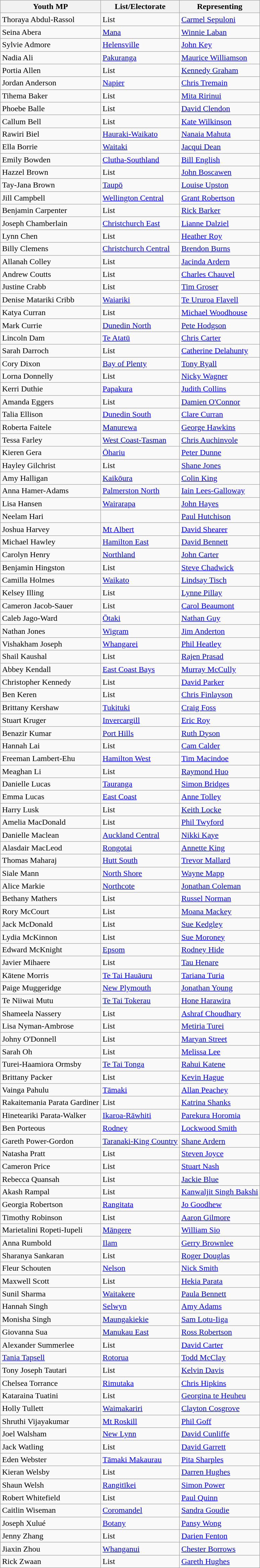<table class="wikitable sortable collapsible collapsed">
<tr>
<th scope="col">Youth MP</th>
<th scope="col">List/Electorate</th>
<th scope="col">Representing</th>
</tr>
<tr>
<td>Thoraya Abdul-Rassol</td>
<td>List</td>
<td><a href='#'>Carmel Sepuloni</a></td>
</tr>
<tr>
<td>Seina Abera</td>
<td><a href='#'>Mana</a></td>
<td><a href='#'>Winnie Laban</a></td>
</tr>
<tr>
<td>Sylvie Admore</td>
<td><a href='#'>Helensville</a></td>
<td><a href='#'>John Key</a></td>
</tr>
<tr>
<td>Nadia Ali</td>
<td><a href='#'>Pakuranga</a></td>
<td><a href='#'>Maurice Williamson</a></td>
</tr>
<tr>
<td>Portia Allen</td>
<td>List</td>
<td><a href='#'>Kennedy Graham</a></td>
</tr>
<tr>
<td>Jordan Anderson</td>
<td><a href='#'>Napier</a></td>
<td><a href='#'>Chris Tremain</a></td>
</tr>
<tr>
<td>Tihema Baker</td>
<td>List</td>
<td><a href='#'>Mita Ririnui</a></td>
</tr>
<tr>
<td>Phoebe Balle</td>
<td>List</td>
<td><a href='#'>David Clendon</a></td>
</tr>
<tr>
<td>Callum Bell</td>
<td>List</td>
<td><a href='#'>Kate Wilkinson</a></td>
</tr>
<tr>
<td>Rawiri Biel</td>
<td><a href='#'>Hauraki-Waikato</a></td>
<td><a href='#'>Nanaia Mahuta</a></td>
</tr>
<tr>
<td>Ella Borrie</td>
<td><a href='#'>Waitaki</a></td>
<td><a href='#'>Jacqui Dean</a></td>
</tr>
<tr>
<td>Emily Bowden</td>
<td><a href='#'>Clutha-Southland</a></td>
<td><a href='#'>Bill English</a></td>
</tr>
<tr>
<td>Hazzel Brown</td>
<td>List</td>
<td><a href='#'>John Boscawen</a></td>
</tr>
<tr>
<td>Tay-Jana Brown</td>
<td><a href='#'>Taupō</a></td>
<td><a href='#'>Louise Upston</a></td>
</tr>
<tr>
<td>Jill Campbell</td>
<td><a href='#'>Wellington Central</a></td>
<td><a href='#'>Grant Robertson</a></td>
</tr>
<tr>
<td>Benjamin Carpenter</td>
<td>List</td>
<td><a href='#'>Rick Barker</a></td>
</tr>
<tr>
<td>Joseph Chamberlain</td>
<td><a href='#'>Christchurch East</a></td>
<td><a href='#'>Lianne Dalziel</a></td>
</tr>
<tr>
<td>Lynn Chen</td>
<td>List</td>
<td><a href='#'>Heather Roy</a></td>
</tr>
<tr>
<td>Billy Clemens</td>
<td><a href='#'>Christchurch Central</a></td>
<td><a href='#'>Brendon Burns</a></td>
</tr>
<tr>
<td>Allanah Colley</td>
<td>List</td>
<td><a href='#'>Jacinda Ardern</a></td>
</tr>
<tr>
<td>Andrew Coutts</td>
<td>List</td>
<td><a href='#'>Charles Chauvel</a></td>
</tr>
<tr>
<td>Justine Crabb</td>
<td>List</td>
<td><a href='#'>Tim Groser</a></td>
</tr>
<tr>
<td>Denise Matariki Cribb</td>
<td><a href='#'>Waiariki</a></td>
<td><a href='#'>Te Ururoa Flavell</a></td>
</tr>
<tr>
<td>Katya Curran</td>
<td>List</td>
<td><a href='#'>Michael Woodhouse</a></td>
</tr>
<tr>
<td>Mark Currie</td>
<td><a href='#'>Dunedin North</a></td>
<td><a href='#'>Pete Hodgson</a></td>
</tr>
<tr>
<td>Lincoln Dam</td>
<td><a href='#'>Te Atatū</a></td>
<td><a href='#'>Chris Carter</a></td>
</tr>
<tr>
<td>Sarah Darroch</td>
<td>List</td>
<td><a href='#'>Catherine Delahunty</a></td>
</tr>
<tr>
<td>Cory Dixon</td>
<td><a href='#'>Bay of Plenty</a></td>
<td><a href='#'>Tony Ryall</a></td>
</tr>
<tr>
<td>Lorna Donnelly</td>
<td>List</td>
<td><a href='#'>Nicky Wagner</a></td>
</tr>
<tr>
<td>Kerri Duthie</td>
<td><a href='#'>Papakura</a></td>
<td><a href='#'>Judith Collins</a></td>
</tr>
<tr>
<td>Amanda Eggers</td>
<td>List</td>
<td><a href='#'>Damien O'Connor</a></td>
</tr>
<tr>
<td>Talia Ellison</td>
<td><a href='#'>Dunedin South</a></td>
<td><a href='#'>Clare Curran</a></td>
</tr>
<tr>
<td>Roberta Faitele</td>
<td><a href='#'>Manurewa</a></td>
<td><a href='#'>George Hawkins</a></td>
</tr>
<tr>
<td>Tessa Farley</td>
<td><a href='#'>West Coast-Tasman</a></td>
<td><a href='#'>Chris Auchinvole</a></td>
</tr>
<tr>
<td>Kieren Gera</td>
<td><a href='#'>Ōhariu</a></td>
<td><a href='#'>Peter Dunne</a></td>
</tr>
<tr>
<td>Hayley Gilchrist</td>
<td>List</td>
<td><a href='#'>Shane Jones</a></td>
</tr>
<tr>
<td>Amy Halligan</td>
<td><a href='#'>Kaikōura</a></td>
<td><a href='#'>Colin King</a></td>
</tr>
<tr>
<td>Anna Hamer-Adams</td>
<td><a href='#'>Palmerston North</a></td>
<td><a href='#'>Iain Lees-Galloway</a></td>
</tr>
<tr>
<td>Lisa Hansen</td>
<td><a href='#'>Wairarapa</a></td>
<td><a href='#'>John Hayes</a></td>
</tr>
<tr>
<td>Neelam Hari</td>
<td></td>
<td><a href='#'>Paul Hutchison</a></td>
</tr>
<tr>
<td>Joshua Harvey</td>
<td><a href='#'>Mt Albert</a></td>
<td><a href='#'>David Shearer</a></td>
</tr>
<tr>
<td>Michael Hawley</td>
<td><a href='#'>Hamilton East</a></td>
<td><a href='#'>David Bennett</a></td>
</tr>
<tr>
<td>Carolyn Henry</td>
<td><a href='#'>Northland</a></td>
<td><a href='#'>John Carter</a></td>
</tr>
<tr>
<td>Benjamin Hingston</td>
<td>List</td>
<td><a href='#'>Steve Chadwick</a></td>
</tr>
<tr>
<td>Camilla Holmes</td>
<td><a href='#'>Waikato</a></td>
<td><a href='#'>Lindsay Tisch</a></td>
</tr>
<tr>
<td>Kelsey Illing</td>
<td>List</td>
<td><a href='#'>Lynne Pillay</a></td>
</tr>
<tr>
<td>Cameron Jacob-Sauer</td>
<td>List</td>
<td><a href='#'>Carol Beaumont</a></td>
</tr>
<tr>
<td>Caleb Jago-Ward</td>
<td><a href='#'>Ōtaki</a></td>
<td><a href='#'>Nathan Guy</a></td>
</tr>
<tr>
<td>Nathan Jones</td>
<td><a href='#'>Wigram</a></td>
<td><a href='#'>Jim Anderton</a></td>
</tr>
<tr>
<td>Vishakham Joseph</td>
<td><a href='#'>Whangarei</a></td>
<td><a href='#'>Phil Heatley</a></td>
</tr>
<tr>
<td>Shail Kaushal</td>
<td>List</td>
<td><a href='#'>Rajen Prasad</a></td>
</tr>
<tr>
<td>Abbey Kendall</td>
<td><a href='#'>East Coast Bays</a></td>
<td><a href='#'>Murray McCully</a></td>
</tr>
<tr>
<td>Christopher Kennedy</td>
<td>List</td>
<td><a href='#'>David Parker</a></td>
</tr>
<tr>
<td>Ben Keren</td>
<td>List</td>
<td><a href='#'>Chris Finlayson</a></td>
</tr>
<tr>
<td>Brittany Kershaw</td>
<td><a href='#'>Tukituki</a></td>
<td><a href='#'>Craig Foss</a></td>
</tr>
<tr>
<td>Stuart Kruger</td>
<td><a href='#'>Invercargill</a></td>
<td><a href='#'>Eric Roy</a></td>
</tr>
<tr>
<td>Benazir Kumar</td>
<td><a href='#'>Port Hills</a></td>
<td><a href='#'>Ruth Dyson</a></td>
</tr>
<tr>
<td>Hannah Lai</td>
<td>List</td>
<td><a href='#'>Cam Calder</a></td>
</tr>
<tr>
<td>Freeman Lambert-Ehu</td>
<td><a href='#'>Hamilton West</a></td>
<td><a href='#'>Tim Macindoe</a></td>
</tr>
<tr>
<td>Meaghan Li</td>
<td>List</td>
<td><a href='#'>Raymond Huo</a></td>
</tr>
<tr>
<td>Danielle Lucas</td>
<td><a href='#'>Tauranga</a></td>
<td><a href='#'>Simon Bridges</a></td>
</tr>
<tr>
<td>Emma Lucas</td>
<td><a href='#'>East Coast</a></td>
<td><a href='#'>Anne Tolley</a></td>
</tr>
<tr>
<td>Harry Lusk</td>
<td>List</td>
<td><a href='#'>Keith Locke</a></td>
</tr>
<tr>
<td>Amelia MacDonald</td>
<td>List</td>
<td><a href='#'>Phil Twyford</a></td>
</tr>
<tr>
<td>Danielle Maclean</td>
<td><a href='#'>Auckland Central</a></td>
<td><a href='#'>Nikki Kaye</a></td>
</tr>
<tr>
<td>Alasdair MacLeod</td>
<td><a href='#'>Rongotai</a></td>
<td><a href='#'>Annette King</a></td>
</tr>
<tr>
<td>Thomas Maharaj</td>
<td><a href='#'>Hutt South</a></td>
<td><a href='#'>Trevor Mallard</a></td>
</tr>
<tr>
<td>Siale Mann</td>
<td><a href='#'>North Shore</a></td>
<td><a href='#'>Wayne Mapp</a></td>
</tr>
<tr>
<td>Alice Markie</td>
<td><a href='#'>Northcote</a></td>
<td><a href='#'>Jonathan Coleman</a></td>
</tr>
<tr>
<td>Bethany Mathers</td>
<td>List</td>
<td><a href='#'>Russel Norman</a></td>
</tr>
<tr>
<td>Rory McCourt</td>
<td>List</td>
<td><a href='#'>Moana Mackey</a></td>
</tr>
<tr>
<td>Jack McDonald</td>
<td>List</td>
<td><a href='#'>Sue Kedgley</a></td>
</tr>
<tr>
<td>Lydia McKinnon</td>
<td>List</td>
<td><a href='#'>Sue Moroney</a></td>
</tr>
<tr>
<td>Edward McKnight</td>
<td><a href='#'>Epsom</a></td>
<td><a href='#'>Rodney Hide</a></td>
</tr>
<tr>
<td>Javier Mihaere</td>
<td>List</td>
<td><a href='#'>Tau Henare</a></td>
</tr>
<tr>
<td>Kātene Morris</td>
<td><a href='#'>Te Tai Hauāuru</a></td>
<td><a href='#'>Tariana Turia</a></td>
</tr>
<tr>
<td>Paige Muggeridge</td>
<td><a href='#'>New Plymouth</a></td>
<td><a href='#'>Jonathan Young</a></td>
</tr>
<tr>
<td>Te Niiwai Mutu</td>
<td><a href='#'>Te Tai Tokerau</a></td>
<td><a href='#'>Hone Harawira</a></td>
</tr>
<tr>
<td>Shameela Nassery</td>
<td>List</td>
<td><a href='#'>Ashraf Choudhary</a></td>
</tr>
<tr>
<td>Lisa Nyman-Ambrose</td>
<td>List</td>
<td><a href='#'>Metiria Turei</a></td>
</tr>
<tr>
<td>Johny O'Donnell</td>
<td>List</td>
<td><a href='#'>Maryan Street</a></td>
</tr>
<tr>
<td>Sarah Oh</td>
<td>List</td>
<td><a href='#'>Melissa Lee</a></td>
</tr>
<tr>
<td>Turei-Haamiora Ormsby</td>
<td><a href='#'>Te Tai Tonga</a></td>
<td><a href='#'>Rahui Katene</a></td>
</tr>
<tr>
<td>Brittany Packer</td>
<td>List</td>
<td><a href='#'>Kevin Hague</a></td>
</tr>
<tr>
<td>Vainga Pahulu</td>
<td><a href='#'>Tāmaki</a></td>
<td><a href='#'>Allan Peachey</a></td>
</tr>
<tr>
<td>Rakaitemania Parata Gardiner</td>
<td>List</td>
<td><a href='#'>Katrina Shanks</a></td>
</tr>
<tr>
<td>Hineteariki Parata-Walker</td>
<td><a href='#'>Ikaroa-Rāwhiti</a></td>
<td><a href='#'>Parekura Horomia</a></td>
</tr>
<tr>
<td>Ben Porteous</td>
<td><a href='#'>Rodney</a></td>
<td><a href='#'>Lockwood Smith</a></td>
</tr>
<tr>
<td>Gareth Power-Gordon</td>
<td><a href='#'>Taranaki-King Country</a></td>
<td><a href='#'>Shane Ardern</a></td>
</tr>
<tr>
<td>Natasha Pratt</td>
<td>List</td>
<td><a href='#'>Steven Joyce</a></td>
</tr>
<tr>
<td>Cameron Price</td>
<td>List</td>
<td><a href='#'>Stuart Nash</a></td>
</tr>
<tr>
<td>Rebecca Quansah</td>
<td>List</td>
<td><a href='#'>Jackie Blue</a></td>
</tr>
<tr>
<td>Akash Rampal</td>
<td>List</td>
<td><a href='#'>Kanwaljit Singh Bakshi</a></td>
</tr>
<tr>
<td>Georgia Robertson</td>
<td><a href='#'>Rangitata</a></td>
<td><a href='#'>Jo Goodhew</a></td>
</tr>
<tr>
<td>Timothy Robinson</td>
<td>List</td>
<td><a href='#'>Aaron Gilmore</a></td>
</tr>
<tr>
<td>Marietalini Ropeti-Iupeli</td>
<td><a href='#'>Māngere</a></td>
<td><a href='#'>William Sio</a></td>
</tr>
<tr>
<td>Anna Rumbold</td>
<td><a href='#'>Ilam</a></td>
<td><a href='#'>Gerry Brownlee</a></td>
</tr>
<tr>
<td>Sharanya Sankaran</td>
<td>List</td>
<td><a href='#'>Roger Douglas</a></td>
</tr>
<tr>
<td>Fleur Schouten</td>
<td><a href='#'>Nelson</a></td>
<td><a href='#'>Nick Smith</a></td>
</tr>
<tr>
<td>Maxwell Scott</td>
<td>List</td>
<td><a href='#'>Hekia Parata</a></td>
</tr>
<tr>
<td>Sunil Sharma</td>
<td><a href='#'>Waitakere</a></td>
<td><a href='#'>Paula Bennett</a></td>
</tr>
<tr>
<td>Hannah Singh</td>
<td><a href='#'>Selwyn</a></td>
<td><a href='#'>Amy Adams</a></td>
</tr>
<tr>
<td>Monisha Singh</td>
<td><a href='#'>Maungakiekie</a></td>
<td><a href='#'>Sam Lotu-Iiga</a></td>
</tr>
<tr>
<td>Giovanna Sua</td>
<td><a href='#'>Manukau East</a></td>
<td><a href='#'>Ross Robertson</a></td>
</tr>
<tr>
<td>Alexander Summerlee</td>
<td>List</td>
<td><a href='#'>David Carter</a></td>
</tr>
<tr>
<td><a href='#'>Tania Tapsell</a></td>
<td><a href='#'>Rotorua</a></td>
<td><a href='#'>Todd McClay</a></td>
</tr>
<tr>
<td>Tony Joseph Tautari</td>
<td>List</td>
<td><a href='#'>Kelvin Davis</a></td>
</tr>
<tr>
<td>Chelsea Torrance</td>
<td><a href='#'>Rimutaka</a></td>
<td><a href='#'>Chris Hipkins</a></td>
</tr>
<tr>
<td>Kataraina Tuatini</td>
<td>List</td>
<td><a href='#'>Georgina te Heuheu</a></td>
</tr>
<tr>
<td>Holly Tullett</td>
<td><a href='#'>Waimakariri</a></td>
<td><a href='#'>Clayton Cosgrove</a></td>
</tr>
<tr>
<td>Shruthi Vijayakumar</td>
<td><a href='#'>Mt Roskill</a></td>
<td><a href='#'>Phil Goff</a></td>
</tr>
<tr>
<td>Joel Walsham</td>
<td><a href='#'>New Lynn</a></td>
<td><a href='#'>David Cunliffe</a></td>
</tr>
<tr>
<td>Jack Watling</td>
<td>List</td>
<td><a href='#'>David Garrett</a></td>
</tr>
<tr>
<td>Eden Webster</td>
<td><a href='#'>Tāmaki Makaurau</a></td>
<td><a href='#'>Pita Sharples</a></td>
</tr>
<tr>
<td>Kieran Welsby</td>
<td>List</td>
<td><a href='#'>Darren Hughes</a></td>
</tr>
<tr>
<td>Shaun Welsh</td>
<td><a href='#'>Rangitīkei</a></td>
<td><a href='#'>Simon Power</a></td>
</tr>
<tr>
<td>Robert Whitefield</td>
<td>List</td>
<td><a href='#'>Paul Quinn</a></td>
</tr>
<tr>
<td>Caitlin Wiseman</td>
<td><a href='#'>Coromandel</a></td>
<td><a href='#'>Sandra Goudie</a></td>
</tr>
<tr>
<td>Joseph Xulué</td>
<td><a href='#'>Botany</a></td>
<td><a href='#'>Pansy Wong</a></td>
</tr>
<tr>
<td>Jenny Zhang</td>
<td>List</td>
<td><a href='#'>Darien Fenton</a></td>
</tr>
<tr>
<td>Jiaxin Zhou</td>
<td><a href='#'>Whanganui</a></td>
<td><a href='#'>Chester Borrows</a></td>
</tr>
<tr>
<td>Rick Zwaan</td>
<td>List</td>
<td><a href='#'>Gareth Hughes</a></td>
</tr>
</table>
